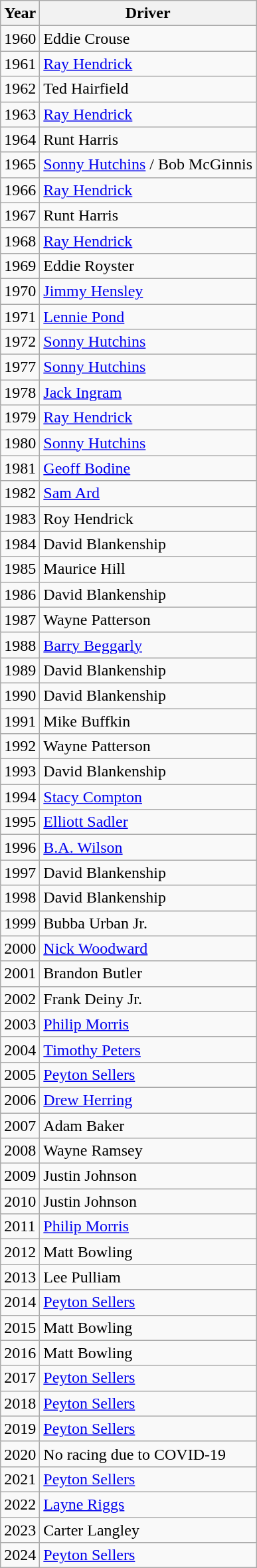<table class="wikitable">
<tr>
<th>Year</th>
<th>Driver</th>
</tr>
<tr>
<td>1960</td>
<td>Eddie Crouse</td>
</tr>
<tr>
<td>1961</td>
<td><a href='#'>Ray Hendrick</a></td>
</tr>
<tr>
<td>1962</td>
<td>Ted Hairfield</td>
</tr>
<tr>
<td>1963</td>
<td><a href='#'>Ray Hendrick</a></td>
</tr>
<tr>
<td>1964</td>
<td>Runt Harris</td>
</tr>
<tr>
<td>1965</td>
<td><a href='#'>Sonny Hutchins</a> / Bob McGinnis</td>
</tr>
<tr>
<td>1966</td>
<td><a href='#'>Ray Hendrick</a></td>
</tr>
<tr>
<td>1967</td>
<td>Runt Harris</td>
</tr>
<tr>
<td>1968</td>
<td><a href='#'>Ray Hendrick</a></td>
</tr>
<tr>
<td>1969</td>
<td>Eddie Royster</td>
</tr>
<tr>
<td>1970</td>
<td><a href='#'>Jimmy Hensley</a></td>
</tr>
<tr>
<td>1971</td>
<td><a href='#'>Lennie Pond</a></td>
</tr>
<tr>
<td>1972</td>
<td><a href='#'>Sonny Hutchins</a></td>
</tr>
<tr>
<td>1977</td>
<td><a href='#'>Sonny Hutchins</a></td>
</tr>
<tr>
<td>1978</td>
<td><a href='#'>Jack Ingram</a></td>
</tr>
<tr>
<td>1979</td>
<td><a href='#'>Ray Hendrick</a></td>
</tr>
<tr>
<td>1980</td>
<td><a href='#'>Sonny Hutchins</a></td>
</tr>
<tr>
<td>1981</td>
<td><a href='#'>Geoff Bodine</a></td>
</tr>
<tr>
<td>1982</td>
<td><a href='#'>Sam Ard</a></td>
</tr>
<tr>
<td>1983</td>
<td>Roy Hendrick</td>
</tr>
<tr>
<td>1984</td>
<td>David Blankenship</td>
</tr>
<tr>
<td>1985</td>
<td>Maurice Hill</td>
</tr>
<tr>
<td>1986</td>
<td>David Blankenship</td>
</tr>
<tr>
<td>1987</td>
<td>Wayne Patterson</td>
</tr>
<tr>
<td>1988</td>
<td><a href='#'>Barry Beggarly</a></td>
</tr>
<tr>
<td>1989</td>
<td>David Blankenship</td>
</tr>
<tr>
<td>1990</td>
<td>David Blankenship</td>
</tr>
<tr>
<td>1991</td>
<td>Mike Buffkin</td>
</tr>
<tr>
<td>1992</td>
<td>Wayne Patterson</td>
</tr>
<tr>
<td>1993</td>
<td>David Blankenship</td>
</tr>
<tr>
<td>1994</td>
<td><a href='#'>Stacy Compton</a></td>
</tr>
<tr>
<td>1995</td>
<td><a href='#'>Elliott Sadler</a></td>
</tr>
<tr>
<td>1996</td>
<td><a href='#'>B.A. Wilson</a></td>
</tr>
<tr>
<td>1997</td>
<td>David Blankenship</td>
</tr>
<tr>
<td>1998</td>
<td>David Blankenship</td>
</tr>
<tr>
<td>1999</td>
<td>Bubba Urban Jr.</td>
</tr>
<tr>
<td>2000</td>
<td><a href='#'>Nick Woodward</a></td>
</tr>
<tr>
<td>2001</td>
<td>Brandon Butler</td>
</tr>
<tr>
<td>2002</td>
<td>Frank Deiny Jr.</td>
</tr>
<tr>
<td>2003</td>
<td><a href='#'>Philip Morris</a></td>
</tr>
<tr>
<td>2004</td>
<td><a href='#'>Timothy Peters</a></td>
</tr>
<tr>
<td>2005</td>
<td><a href='#'>Peyton Sellers</a></td>
</tr>
<tr>
<td>2006</td>
<td><a href='#'>Drew Herring</a></td>
</tr>
<tr>
<td>2007</td>
<td>Adam Baker</td>
</tr>
<tr>
<td>2008</td>
<td>Wayne Ramsey</td>
</tr>
<tr>
<td>2009</td>
<td>Justin Johnson</td>
</tr>
<tr>
<td>2010</td>
<td>Justin Johnson</td>
</tr>
<tr>
<td>2011</td>
<td><a href='#'>Philip Morris</a></td>
</tr>
<tr>
<td>2012</td>
<td>Matt Bowling</td>
</tr>
<tr>
<td>2013</td>
<td>Lee Pulliam</td>
</tr>
<tr>
<td>2014</td>
<td><a href='#'>Peyton Sellers</a></td>
</tr>
<tr>
<td>2015</td>
<td>Matt Bowling</td>
</tr>
<tr>
<td>2016</td>
<td>Matt Bowling</td>
</tr>
<tr>
<td>2017</td>
<td><a href='#'>Peyton Sellers</a></td>
</tr>
<tr>
<td>2018</td>
<td><a href='#'>Peyton Sellers</a></td>
</tr>
<tr>
<td>2019</td>
<td><a href='#'>Peyton Sellers</a></td>
</tr>
<tr>
<td>2020</td>
<td>No racing due to COVID-19</td>
</tr>
<tr>
<td>2021</td>
<td><a href='#'>Peyton Sellers</a></td>
</tr>
<tr>
<td>2022</td>
<td><a href='#'>Layne Riggs</a></td>
</tr>
<tr>
<td>2023</td>
<td>Carter Langley</td>
</tr>
<tr>
<td>2024</td>
<td><a href='#'>Peyton Sellers</a></td>
</tr>
</table>
